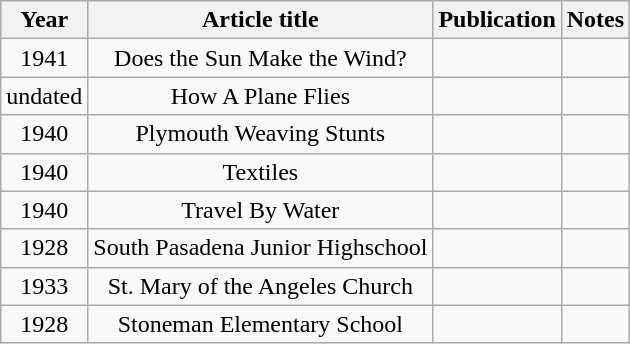<table class="wikitable sortable" style="text-align: center;">
<tr>
<th>Year</th>
<th>Article title</th>
<th>Publication</th>
<th>Notes</th>
</tr>
<tr>
<td>1941</td>
<td>Does the Sun Make the Wind?</td>
<td></td>
<td></td>
</tr>
<tr>
<td>undated</td>
<td>How A Plane Flies</td>
<td></td>
<td></td>
</tr>
<tr>
<td>1940</td>
<td>Plymouth Weaving Stunts</td>
<td></td>
<td></td>
</tr>
<tr>
<td>1940</td>
<td>Textiles</td>
<td></td>
<td></td>
</tr>
<tr>
<td>1940</td>
<td>Travel By Water</td>
<td></td>
<td></td>
</tr>
<tr>
<td>1928</td>
<td>South Pasadena Junior Highschool</td>
<td></td>
<td></td>
</tr>
<tr>
<td>1933</td>
<td>St. Mary of the Angeles Church</td>
<td></td>
<td></td>
</tr>
<tr>
<td>1928</td>
<td>Stoneman Elementary School</td>
<td></td>
<td></td>
</tr>
</table>
